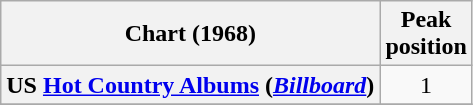<table class="wikitable plainrowheaders" style="text-align:center">
<tr>
<th scope="col">Chart (1968)</th>
<th scope="col">Peak<br>position</th>
</tr>
<tr>
<th scope = "row">US <a href='#'>Hot Country Albums</a> (<em><a href='#'>Billboard</a></em>)</th>
<td>1</td>
</tr>
<tr>
</tr>
</table>
